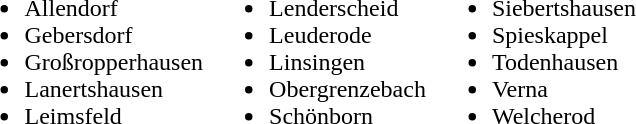<table>
<tr>
<td valign="top"><br><ul><li>Allendorf</li><li>Gebersdorf</li><li>Großropperhausen</li><li>Lanertshausen</li><li>Leimsfeld</li></ul></td>
<td valign="top"><br><ul><li>Lenderscheid</li><li>Leuderode</li><li>Linsingen</li><li>Obergrenzebach</li><li>Schönborn</li></ul></td>
<td valign="top"><br><ul><li>Siebertshausen</li><li>Spieskappel</li><li>Todenhausen</li><li>Verna</li><li>Welcherod</li></ul></td>
</tr>
</table>
